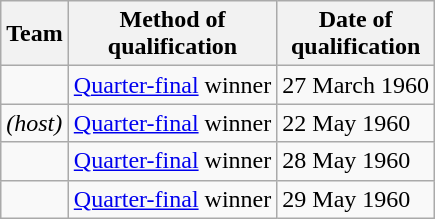<table class="wikitable sortable">
<tr>
<th>Team</th>
<th>Method of<br>qualification</th>
<th>Date of<br>qualification</th>
</tr>
<tr>
<td style="white-space:nowrap"></td>
<td><a href='#'>Quarter-final</a> winner</td>
<td>27 March 1960</td>
</tr>
<tr>
<td style="white-space:nowrap"> <em>(host)</em></td>
<td><a href='#'>Quarter-final</a> winner</td>
<td>22 May 1960</td>
</tr>
<tr>
<td style="white-space:nowrap"></td>
<td><a href='#'>Quarter-final</a> winner</td>
<td>28 May 1960</td>
</tr>
<tr>
<td style="white-space:nowrap"></td>
<td><a href='#'>Quarter-final</a> winner</td>
<td>29 May 1960</td>
</tr>
</table>
